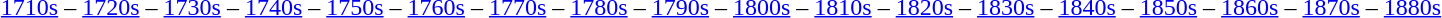<table class="toccolours" align="center">
<tr>
<td><br><a href='#'>1710s</a> – <a href='#'>1720s</a> – <a href='#'>1730s</a> – <a href='#'>1740s</a> – <a href='#'>1750s</a> – <a href='#'>1760s</a> – <a href='#'>1770s</a> – <a href='#'>1780s</a> –
<a href='#'>1790s</a> – <a href='#'>1800s</a> –  <a href='#'>1810s</a> – <a href='#'>1820s</a> – <a href='#'>1830s</a> – <a href='#'>1840s</a> – <a href='#'>1850s</a> – <a href='#'>1860s</a> – <a href='#'>1870s</a> – <a href='#'>1880s</a></td>
</tr>
</table>
